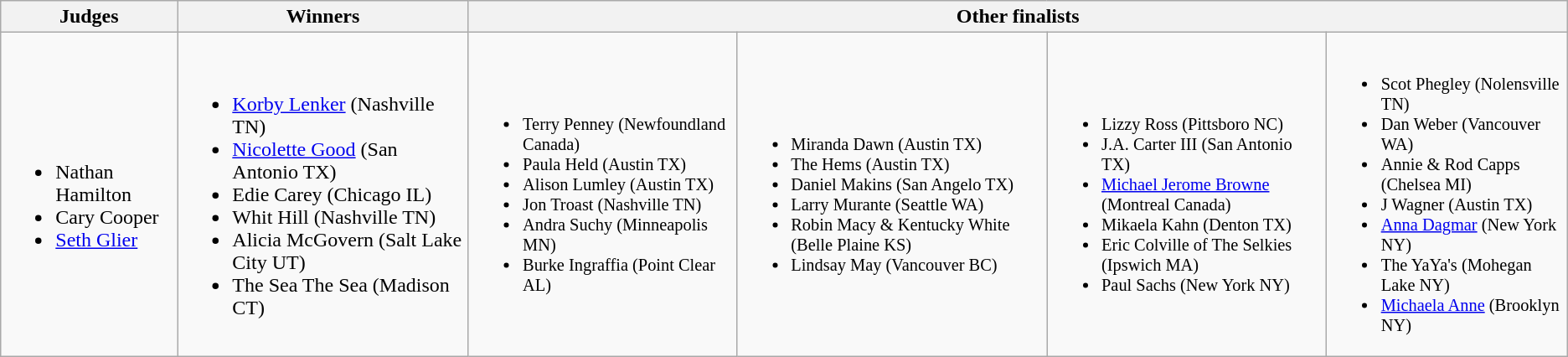<table class="wikitable mw-collapsible mw-collapsed" style="text-align:left">
<tr>
<th>Judges</th>
<th>Winners</th>
<th colspan="4" align="center">Other finalists</th>
</tr>
<tr>
<td><br><ul><li>Nathan Hamilton</li><li>Cary Cooper</li><li><a href='#'>Seth Glier</a></li></ul></td>
<td><br><ul><li><a href='#'>Korby Lenker</a> (Nashville TN)</li><li><a href='#'>Nicolette Good</a> (San Antonio TX)</li><li>Edie Carey (Chicago IL)</li><li>Whit Hill (Nashville TN)</li><li>Alicia McGovern (Salt Lake City UT)</li><li>The Sea The Sea (Madison CT)</li></ul></td>
<td style="font-size:85%"><br><ul><li>Terry Penney (Newfoundland Canada)</li><li>Paula Held (Austin TX)</li><li>Alison Lumley (Austin TX)</li><li>Jon Troast (Nashville TN)</li><li>Andra Suchy (Minneapolis MN)</li><li>Burke Ingraffia (Point Clear AL)</li></ul></td>
<td style="font-size:85%"><br><ul><li>Miranda Dawn (Austin TX)</li><li>The Hems (Austin TX)</li><li>Daniel Makins (San Angelo TX)</li><li>Larry Murante (Seattle WA)</li><li>Robin Macy & Kentucky White (Belle Plaine KS)</li><li>Lindsay May (Vancouver BC)</li></ul></td>
<td style="font-size:85%"><br><ul><li>Lizzy Ross (Pittsboro NC)</li><li>J.A. Carter III (San Antonio TX)</li><li><a href='#'>Michael Jerome Browne</a> (Montreal Canada)</li><li>Mikaela Kahn (Denton TX)</li><li>Eric Colville of The Selkies (Ipswich MA)</li><li>Paul Sachs (New York NY)</li></ul></td>
<td style="font-size:85%"><br><ul><li>Scot Phegley (Nolensville TN)</li><li>Dan Weber (Vancouver WA)</li><li>Annie & Rod Capps (Chelsea MI)</li><li>J Wagner (Austin TX)</li><li><a href='#'>Anna Dagmar</a> (New York NY)</li><li>The YaYa's (Mohegan Lake NY)</li><li><a href='#'>Michaela Anne</a> (Brooklyn NY)</li></ul></td>
</tr>
</table>
